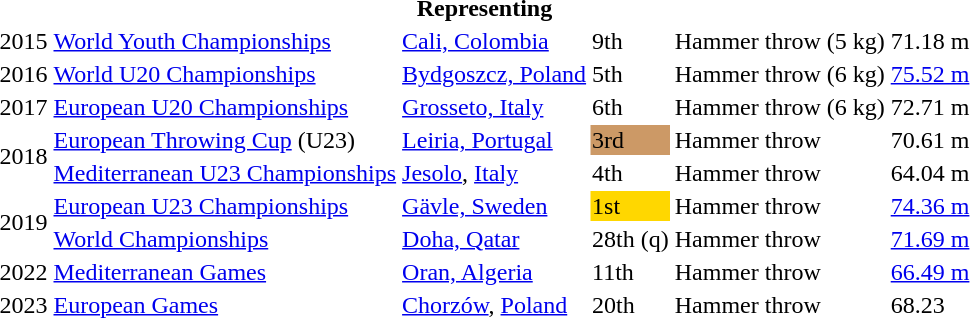<table>
<tr>
<th colspan="6">Representing </th>
</tr>
<tr>
<td>2015</td>
<td><a href='#'>World Youth Championships</a></td>
<td><a href='#'>Cali, Colombia</a></td>
<td>9th</td>
<td>Hammer throw (5 kg)</td>
<td>71.18 m</td>
</tr>
<tr>
<td>2016</td>
<td><a href='#'>World U20 Championships</a></td>
<td><a href='#'>Bydgoszcz, Poland</a></td>
<td>5th</td>
<td>Hammer throw (6 kg)</td>
<td><a href='#'>75.52 m</a></td>
</tr>
<tr>
<td>2017</td>
<td><a href='#'>European U20 Championships</a></td>
<td><a href='#'>Grosseto, Italy</a></td>
<td>6th</td>
<td>Hammer throw (6 kg)</td>
<td>72.71 m</td>
</tr>
<tr>
<td rowspan=2>2018</td>
<td><a href='#'>European Throwing Cup</a> (U23)</td>
<td><a href='#'>Leiria, Portugal</a></td>
<td bgcolor=cc9966>3rd</td>
<td>Hammer throw</td>
<td>70.61 m</td>
</tr>
<tr>
<td><a href='#'>Mediterranean U23 Championships</a></td>
<td><a href='#'>Jesolo</a>, <a href='#'>Italy</a></td>
<td>4th</td>
<td>Hammer throw</td>
<td>64.04 m</td>
</tr>
<tr>
<td rowspan=2>2019</td>
<td><a href='#'>European U23 Championships</a></td>
<td><a href='#'>Gävle, Sweden</a></td>
<td bgcolor=gold>1st</td>
<td>Hammer throw</td>
<td><a href='#'>74.36 m</a></td>
</tr>
<tr>
<td><a href='#'>World Championships</a></td>
<td><a href='#'>Doha, Qatar</a></td>
<td>28th (q)</td>
<td>Hammer throw</td>
<td><a href='#'>71.69 m</a></td>
</tr>
<tr>
<td>2022</td>
<td><a href='#'>Mediterranean Games</a></td>
<td><a href='#'>Oran, Algeria</a></td>
<td>11th</td>
<td>Hammer throw</td>
<td><a href='#'>66.49 m</a></td>
</tr>
<tr>
<td>2023</td>
<td><a href='#'>European Games</a></td>
<td><a href='#'>Chorzów</a>, <a href='#'>Poland</a></td>
<td>20th</td>
<td>Hammer throw</td>
<td>68.23</td>
</tr>
</table>
